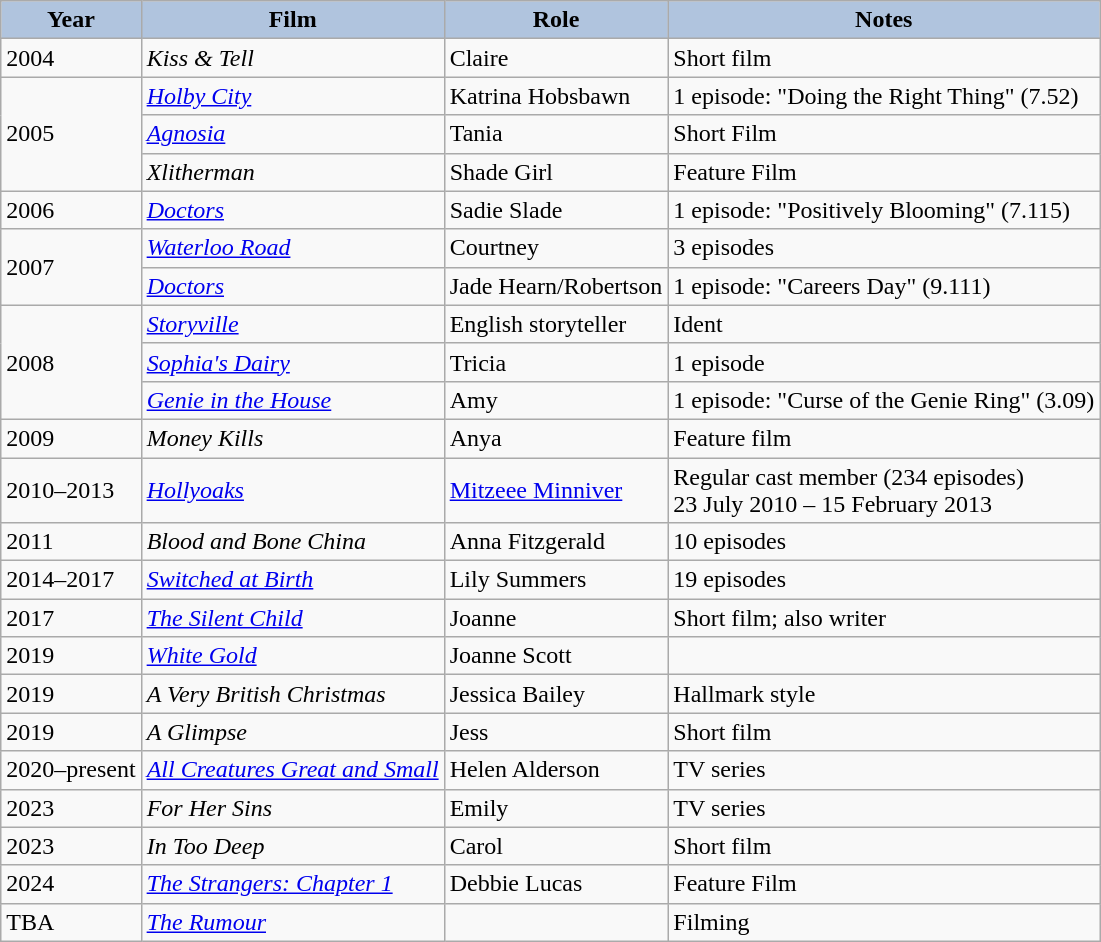<table class="wikitable">
<tr>
<th style="background:#B0C4DE;">Year</th>
<th style="background:#B0C4DE;">Film</th>
<th style="background:#B0C4DE;">Role</th>
<th style="background:#B0C4DE;">Notes</th>
</tr>
<tr>
<td>2004</td>
<td><em>Kiss & Tell</em></td>
<td>Claire</td>
<td>Short film</td>
</tr>
<tr>
<td rowspan=3>2005</td>
<td><em><a href='#'>Holby City</a></em></td>
<td>Katrina Hobsbawn</td>
<td>1 episode: "Doing the Right Thing" (7.52)</td>
</tr>
<tr>
<td><em><a href='#'>Agnosia</a></em></td>
<td>Tania</td>
<td>Short Film</td>
</tr>
<tr>
<td><em>Xlitherman</em></td>
<td>Shade Girl</td>
<td>Feature Film</td>
</tr>
<tr>
<td>2006</td>
<td><em><a href='#'>Doctors</a></em></td>
<td>Sadie Slade</td>
<td>1 episode: "Positively Blooming" (7.115)</td>
</tr>
<tr>
<td rowspan=2>2007</td>
<td><em><a href='#'>Waterloo Road</a></em></td>
<td>Courtney</td>
<td>3 episodes</td>
</tr>
<tr>
<td><em><a href='#'>Doctors</a></em></td>
<td>Jade Hearn/Robertson</td>
<td>1 episode: "Careers Day" (9.111)</td>
</tr>
<tr>
<td rowspan=3>2008</td>
<td><em><a href='#'>Storyville</a></em></td>
<td>English storyteller</td>
<td>Ident</td>
</tr>
<tr>
<td><em><a href='#'>Sophia's Dairy</a></em></td>
<td>Tricia</td>
<td>1 episode</td>
</tr>
<tr>
<td><em><a href='#'>Genie in the House</a></em></td>
<td>Amy</td>
<td>1 episode: "Curse of the Genie Ring" (3.09)</td>
</tr>
<tr>
<td>2009</td>
<td><em>Money Kills</em></td>
<td>Anya</td>
<td>Feature film</td>
</tr>
<tr>
<td>2010–2013</td>
<td><em><a href='#'>Hollyoaks</a></em></td>
<td><a href='#'>Mitzeee Minniver</a></td>
<td>Regular cast member (234 episodes)<br>23 July 2010 – 15 February 2013</td>
</tr>
<tr>
<td>2011</td>
<td><em>Blood and Bone China</em></td>
<td>Anna Fitzgerald</td>
<td>10 episodes</td>
</tr>
<tr>
<td>2014–2017</td>
<td><em><a href='#'>Switched at Birth</a></em></td>
<td>Lily Summers</td>
<td>19 episodes</td>
</tr>
<tr>
<td>2017</td>
<td><em><a href='#'>The Silent Child</a></em></td>
<td>Joanne</td>
<td>Short film; also writer</td>
</tr>
<tr>
<td>2019</td>
<td><em><a href='#'>White Gold</a></em></td>
<td>Joanne Scott</td>
<td></td>
</tr>
<tr>
<td>2019</td>
<td><em>A Very British Christmas</em></td>
<td>Jessica Bailey</td>
<td>Hallmark style</td>
</tr>
<tr>
<td>2019</td>
<td><em>A Glimpse</em></td>
<td>Jess</td>
<td>Short film</td>
</tr>
<tr>
<td>2020–present</td>
<td><em><a href='#'>All Creatures Great and Small</a></em></td>
<td>Helen Alderson</td>
<td>TV series</td>
</tr>
<tr>
<td>2023</td>
<td><em>For Her Sins</em></td>
<td>Emily</td>
<td>TV series</td>
</tr>
<tr>
<td>2023</td>
<td><em>In Too Deep</em></td>
<td>Carol</td>
<td>Short film</td>
</tr>
<tr>
<td>2024</td>
<td><em><a href='#'>The Strangers: Chapter 1</a></em></td>
<td>Debbie Lucas</td>
<td>Feature Film</td>
</tr>
<tr>
<td>TBA</td>
<td><em><a href='#'>The Rumour</a></em></td>
<td></td>
<td>Filming</td>
</tr>
</table>
